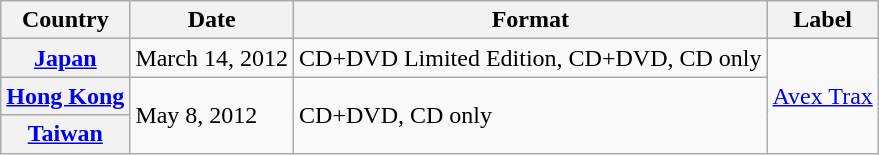<table class="wikitable plainrowheaders">
<tr>
<th scope="col">Country</th>
<th>Date</th>
<th>Format</th>
<th>Label</th>
</tr>
<tr>
<th scope="row" rowspan="1"><a href='#'>Japan</a></th>
<td>March 14, 2012</td>
<td>CD+DVD Limited Edition, CD+DVD, CD only</td>
<td rowspan="3"><a href='#'>Avex Trax</a></td>
</tr>
<tr>
<th scope="row" rowspan="1"><a href='#'>Hong Kong</a></th>
<td rowspan="2">May 8, 2012</td>
<td rowspan="2">CD+DVD, CD only</td>
</tr>
<tr>
<th scope="row" rowspan="1"><a href='#'>Taiwan</a></th>
</tr>
</table>
